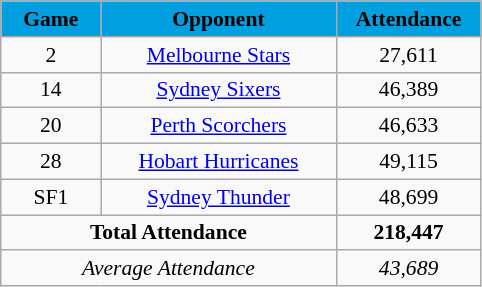<table class="wikitable sortable" style="text-align:center; font-size:90%">
<tr>
<th style="width:60px; background:#009FDF; text-align:center;">Game</th>
<th style="width:150px; background:#009FDF; text-align:center;" class="unsortable">Opponent</th>
<th style="width:90px; background:#009FDF; text-align:center;">Attendance</th>
</tr>
<tr>
<td>2</td>
<td><a href='#'>Melbourne Stars</a></td>
<td>27,611</td>
</tr>
<tr>
<td>14</td>
<td><a href='#'>Sydney Sixers</a></td>
<td>46,389</td>
</tr>
<tr>
<td>20</td>
<td><a href='#'>Perth Scorchers</a></td>
<td>46,633</td>
</tr>
<tr>
<td>28</td>
<td><a href='#'>Hobart Hurricanes</a></td>
<td>49,115</td>
</tr>
<tr>
<td>SF1</td>
<td><a href='#'>Sydney Thunder</a></td>
<td>48,699</td>
</tr>
<tr class="sortbottom">
<td colspan="2"><strong>Total Attendance</strong></td>
<td><strong>218,447</strong></td>
</tr>
<tr class="sortbottom">
<td colspan="2"><em>Average Attendance</em></td>
<td><em>43,689</em></td>
</tr>
</table>
